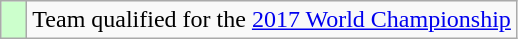<table class="wikitable" style="text-align: center;">
<tr>
<td width=10px bgcolor=#ccffcc></td>
<td>Team qualified for the <a href='#'>2017 World Championship</a></td>
</tr>
</table>
